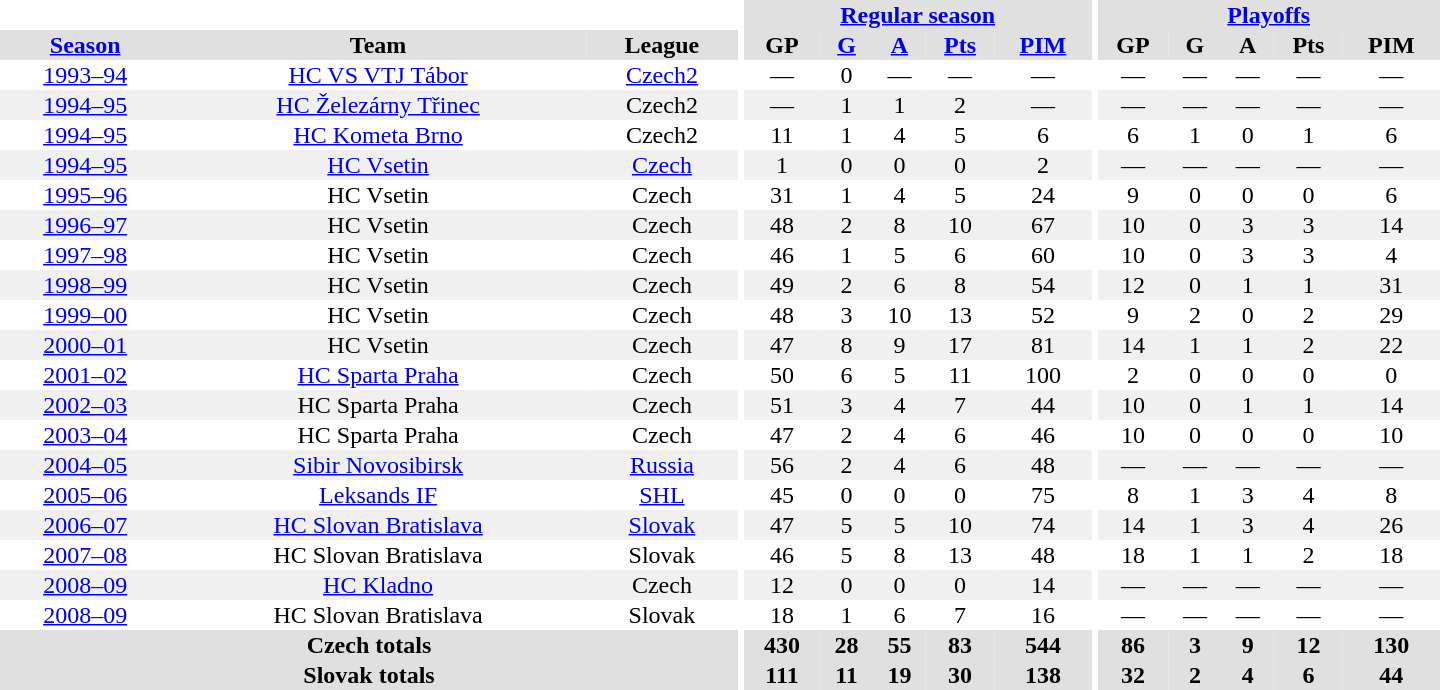<table border="0" cellpadding="1" cellspacing="0" style="text-align:center; width:60em">
<tr bgcolor="#e0e0e0">
<th colspan="3" bgcolor="#ffffff"></th>
<th rowspan="99" bgcolor="#ffffff"></th>
<th colspan="5"><a href='#'>Regular season</a></th>
<th rowspan="99" bgcolor="#ffffff"></th>
<th colspan="5"><a href='#'>Playoffs</a></th>
</tr>
<tr bgcolor="#e0e0e0">
<th><a href='#'>Season</a></th>
<th>Team</th>
<th>League</th>
<th>GP</th>
<th><a href='#'>G</a></th>
<th><a href='#'>A</a></th>
<th><a href='#'>Pts</a></th>
<th><a href='#'>PIM</a></th>
<th>GP</th>
<th>G</th>
<th>A</th>
<th>Pts</th>
<th>PIM</th>
</tr>
<tr>
<td><a href='#'>1993–94</a></td>
<td><a href='#'>HC VS VTJ Tábor</a></td>
<td><a href='#'>Czech2</a></td>
<td>—</td>
<td>0</td>
<td>—</td>
<td>—</td>
<td>—</td>
<td>—</td>
<td>—</td>
<td>—</td>
<td>—</td>
<td>—</td>
</tr>
<tr bgcolor="#f0f0f0">
<td><a href='#'>1994–95</a></td>
<td><a href='#'>HC Železárny Třinec</a></td>
<td>Czech2</td>
<td>—</td>
<td>1</td>
<td>1</td>
<td>2</td>
<td>—</td>
<td>—</td>
<td>—</td>
<td>—</td>
<td>—</td>
<td>—</td>
</tr>
<tr>
<td><a href='#'>1994–95</a></td>
<td><a href='#'>HC Kometa Brno</a></td>
<td>Czech2</td>
<td>11</td>
<td>1</td>
<td>4</td>
<td>5</td>
<td>6</td>
<td>6</td>
<td>1</td>
<td>0</td>
<td>1</td>
<td>6</td>
</tr>
<tr bgcolor="#f0f0f0">
<td><a href='#'>1994–95</a></td>
<td><a href='#'>HC Vsetin</a></td>
<td><a href='#'>Czech</a></td>
<td>1</td>
<td>0</td>
<td>0</td>
<td>0</td>
<td>2</td>
<td>—</td>
<td>—</td>
<td>—</td>
<td>—</td>
<td>—</td>
</tr>
<tr>
<td><a href='#'>1995–96</a></td>
<td>HC Vsetin</td>
<td>Czech</td>
<td>31</td>
<td>1</td>
<td>4</td>
<td>5</td>
<td>24</td>
<td>9</td>
<td>0</td>
<td>0</td>
<td>0</td>
<td>6</td>
</tr>
<tr bgcolor="#f0f0f0">
<td><a href='#'>1996–97</a></td>
<td>HC Vsetin</td>
<td>Czech</td>
<td>48</td>
<td>2</td>
<td>8</td>
<td>10</td>
<td>67</td>
<td>10</td>
<td>0</td>
<td>3</td>
<td>3</td>
<td>14</td>
</tr>
<tr>
<td><a href='#'>1997–98</a></td>
<td>HC Vsetin</td>
<td>Czech</td>
<td>46</td>
<td>1</td>
<td>5</td>
<td>6</td>
<td>60</td>
<td>10</td>
<td>0</td>
<td>3</td>
<td>3</td>
<td>4</td>
</tr>
<tr bgcolor="#f0f0f0">
<td><a href='#'>1998–99</a></td>
<td>HC Vsetin</td>
<td>Czech</td>
<td>49</td>
<td>2</td>
<td>6</td>
<td>8</td>
<td>54</td>
<td>12</td>
<td>0</td>
<td>1</td>
<td>1</td>
<td>31</td>
</tr>
<tr>
<td><a href='#'>1999–00</a></td>
<td>HC Vsetin</td>
<td>Czech</td>
<td>48</td>
<td>3</td>
<td>10</td>
<td>13</td>
<td>52</td>
<td>9</td>
<td>2</td>
<td>0</td>
<td>2</td>
<td>29</td>
</tr>
<tr bgcolor="#f0f0f0">
<td><a href='#'>2000–01</a></td>
<td>HC Vsetin</td>
<td>Czech</td>
<td>47</td>
<td>8</td>
<td>9</td>
<td>17</td>
<td>81</td>
<td>14</td>
<td>1</td>
<td>1</td>
<td>2</td>
<td>22</td>
</tr>
<tr>
<td><a href='#'>2001–02</a></td>
<td><a href='#'>HC Sparta Praha</a></td>
<td>Czech</td>
<td>50</td>
<td>6</td>
<td>5</td>
<td>11</td>
<td>100</td>
<td>2</td>
<td>0</td>
<td>0</td>
<td>0</td>
<td>0</td>
</tr>
<tr bgcolor="#f0f0f0">
<td><a href='#'>2002–03</a></td>
<td>HC Sparta Praha</td>
<td>Czech</td>
<td>51</td>
<td>3</td>
<td>4</td>
<td>7</td>
<td>44</td>
<td>10</td>
<td>0</td>
<td>1</td>
<td>1</td>
<td>14</td>
</tr>
<tr>
<td><a href='#'>2003–04</a></td>
<td>HC Sparta Praha</td>
<td>Czech</td>
<td>47</td>
<td>2</td>
<td>4</td>
<td>6</td>
<td>46</td>
<td>10</td>
<td>0</td>
<td>0</td>
<td>0</td>
<td>10</td>
</tr>
<tr bgcolor="#f0f0f0">
<td><a href='#'>2004–05</a></td>
<td><a href='#'>Sibir Novosibirsk</a></td>
<td><a href='#'>Russia</a></td>
<td>56</td>
<td>2</td>
<td>4</td>
<td>6</td>
<td>48</td>
<td>—</td>
<td>—</td>
<td>—</td>
<td>—</td>
<td>—</td>
</tr>
<tr>
<td><a href='#'>2005–06</a></td>
<td><a href='#'>Leksands IF</a></td>
<td><a href='#'>SHL</a></td>
<td>45</td>
<td>0</td>
<td>0</td>
<td>0</td>
<td>75</td>
<td>8</td>
<td>1</td>
<td>3</td>
<td>4</td>
<td>8</td>
</tr>
<tr bgcolor="#f0f0f0">
<td><a href='#'>2006–07</a></td>
<td><a href='#'>HC Slovan Bratislava</a></td>
<td><a href='#'>Slovak</a></td>
<td>47</td>
<td>5</td>
<td>5</td>
<td>10</td>
<td>74</td>
<td>14</td>
<td>1</td>
<td>3</td>
<td>4</td>
<td>26</td>
</tr>
<tr>
<td><a href='#'>2007–08</a></td>
<td>HC Slovan Bratislava</td>
<td>Slovak</td>
<td>46</td>
<td>5</td>
<td>8</td>
<td>13</td>
<td>48</td>
<td>18</td>
<td>1</td>
<td>1</td>
<td>2</td>
<td>18</td>
</tr>
<tr bgcolor="#f0f0f0">
<td><a href='#'>2008–09</a></td>
<td><a href='#'>HC Kladno</a></td>
<td>Czech</td>
<td>12</td>
<td>0</td>
<td>0</td>
<td>0</td>
<td>14</td>
<td>—</td>
<td>—</td>
<td>—</td>
<td>—</td>
<td>—</td>
</tr>
<tr>
<td><a href='#'>2008–09</a></td>
<td>HC Slovan Bratislava</td>
<td>Slovak</td>
<td>18</td>
<td>1</td>
<td>6</td>
<td>7</td>
<td>16</td>
<td>—</td>
<td>—</td>
<td>—</td>
<td>—</td>
<td>—</td>
</tr>
<tr>
</tr>
<tr ALIGN="center" bgcolor="#e0e0e0">
<th colspan="3">Czech totals</th>
<th ALIGN="center">430</th>
<th ALIGN="center">28</th>
<th ALIGN="center">55</th>
<th ALIGN="center">83</th>
<th ALIGN="center">544</th>
<th ALIGN="center">86</th>
<th ALIGN="center">3</th>
<th ALIGN="center">9</th>
<th ALIGN="center">12</th>
<th ALIGN="center">130</th>
</tr>
<tr>
</tr>
<tr ALIGN="center" bgcolor="#e0e0e0">
<th colspan="3">Slovak totals</th>
<th ALIGN="center">111</th>
<th ALIGN="center">11</th>
<th ALIGN="center">19</th>
<th ALIGN="center">30</th>
<th ALIGN="center">138</th>
<th ALIGN="center">32</th>
<th ALIGN="center">2</th>
<th ALIGN="center">4</th>
<th ALIGN="center">6</th>
<th ALIGN="center">44</th>
</tr>
</table>
